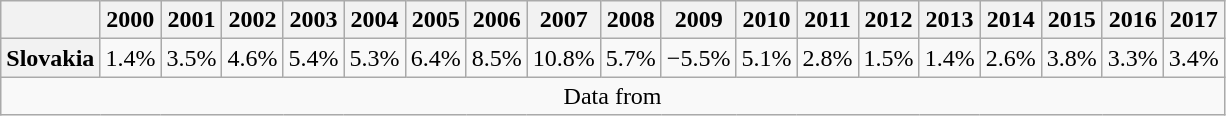<table class="wikitable">
<tr>
<th></th>
<th>2000</th>
<th>2001</th>
<th>2002</th>
<th>2003</th>
<th>2004</th>
<th>2005</th>
<th>2006</th>
<th>2007</th>
<th>2008</th>
<th>2009</th>
<th>2010</th>
<th>2011</th>
<th>2012</th>
<th>2013</th>
<th>2014</th>
<th>2015</th>
<th>2016</th>
<th>2017</th>
</tr>
<tr>
<th>Slovakia</th>
<td>1.4%</td>
<td>3.5%</td>
<td>4.6%</td>
<td>5.4%</td>
<td>5.3%</td>
<td>6.4%</td>
<td>8.5%</td>
<td>10.8%</td>
<td>5.7%</td>
<td>−5.5%</td>
<td>5.1%</td>
<td>2.8%</td>
<td>1.5%</td>
<td>1.4%</td>
<td>2.6%</td>
<td>3.8%</td>
<td>3.3%</td>
<td>3.4%</td>
</tr>
<tr>
<td colspan="19" align="center">Data from </td>
</tr>
</table>
